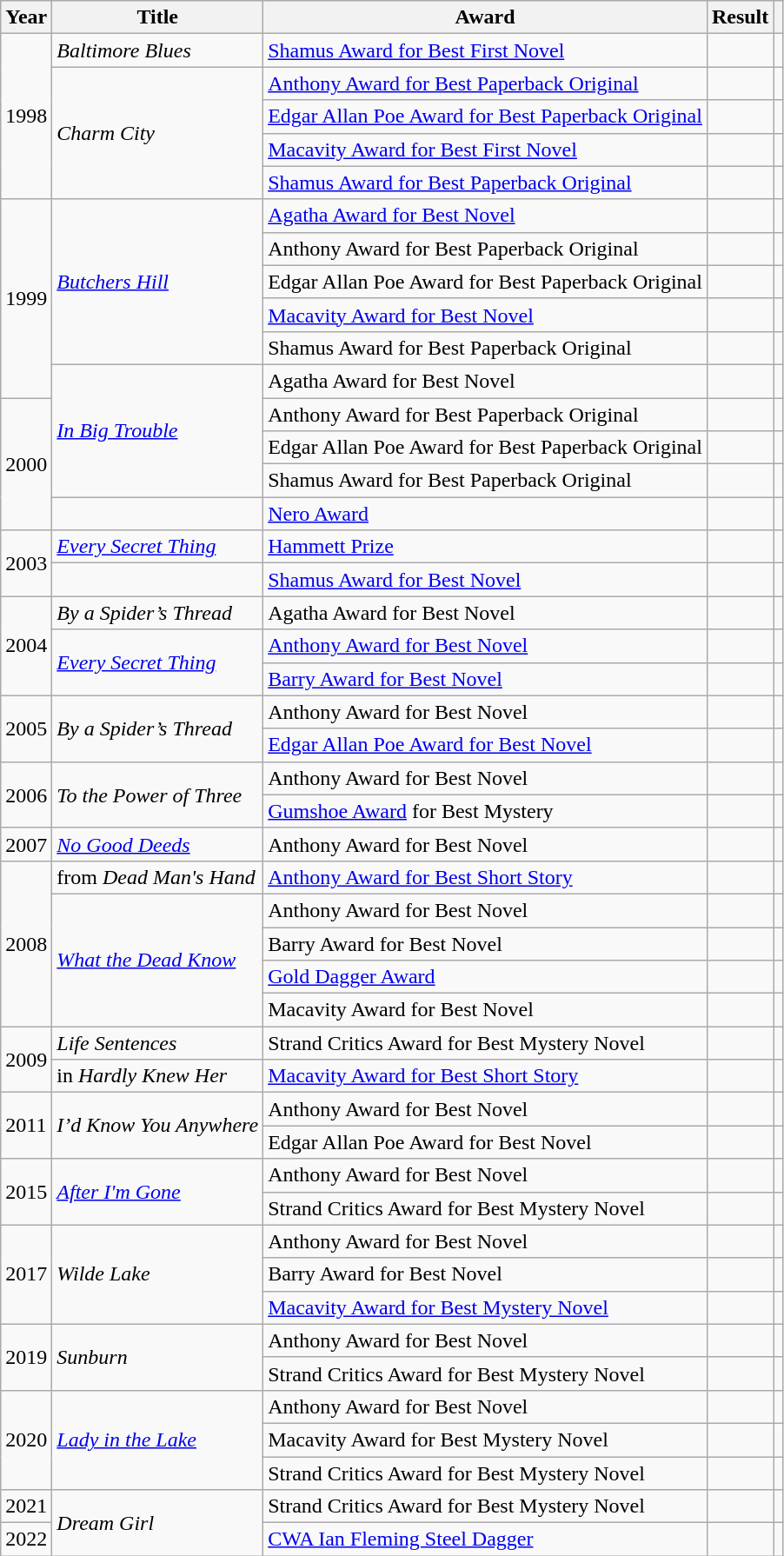<table class="wikitable">
<tr>
<th>Year</th>
<th>Title</th>
<th>Award</th>
<th>Result</th>
<th></th>
</tr>
<tr>
<td rowspan="5">1998</td>
<td><em>Baltimore Blues</em></td>
<td><a href='#'>Shamus Award for Best First Novel</a></td>
<td></td>
<td></td>
</tr>
<tr>
<td rowspan="4"><em>Charm City</em></td>
<td><a href='#'>Anthony Award for Best Paperback Original</a></td>
<td></td>
<td></td>
</tr>
<tr>
<td><a href='#'>Edgar Allan Poe Award for Best Paperback Original</a></td>
<td></td>
<td></td>
</tr>
<tr>
<td><a href='#'>Macavity Award for Best First Novel</a></td>
<td></td>
<td></td>
</tr>
<tr>
<td><a href='#'>Shamus Award for Best Paperback Original</a></td>
<td></td>
<td></td>
</tr>
<tr>
<td rowspan="6">1999</td>
<td rowspan="5"><em><a href='#'>Butchers Hill</a></em></td>
<td><a href='#'>Agatha Award for Best Novel</a></td>
<td></td>
<td></td>
</tr>
<tr>
<td>Anthony Award for Best Paperback Original</td>
<td></td>
<td></td>
</tr>
<tr>
<td>Edgar Allan Poe Award for Best Paperback Original</td>
<td></td>
<td></td>
</tr>
<tr>
<td><a href='#'>Macavity Award for Best Novel</a></td>
<td></td>
<td></td>
</tr>
<tr>
<td>Shamus Award for Best Paperback Original</td>
<td></td>
<td></td>
</tr>
<tr>
<td rowspan="4"><em><a href='#'>In Big Trouble</a></em></td>
<td>Agatha Award for Best Novel</td>
<td></td>
<td></td>
</tr>
<tr>
<td rowspan="4">2000</td>
<td>Anthony Award for Best Paperback Original</td>
<td></td>
<td></td>
</tr>
<tr>
<td>Edgar Allan Poe Award for Best Paperback Original</td>
<td></td>
<td></td>
</tr>
<tr>
<td>Shamus Award for Best Paperback Original</td>
<td></td>
<td></td>
</tr>
<tr>
<td></td>
<td><a href='#'>Nero Award</a></td>
<td></td>
<td></td>
</tr>
<tr>
<td rowspan="2">2003</td>
<td><em><a href='#'>Every Secret Thing</a></em></td>
<td><a href='#'>Hammett Prize</a></td>
<td></td>
<td></td>
</tr>
<tr>
<td><em></em></td>
<td><a href='#'>Shamus Award for Best Novel</a></td>
<td></td>
<td></td>
</tr>
<tr>
<td rowspan="3">2004</td>
<td><em>By a Spider’s Thread</em></td>
<td>Agatha Award for Best Novel</td>
<td></td>
<td></td>
</tr>
<tr>
<td rowspan="2"><em><a href='#'>Every Secret Thing</a></em></td>
<td><a href='#'>Anthony Award for Best Novel</a></td>
<td></td>
<td></td>
</tr>
<tr>
<td><a href='#'>Barry Award for Best Novel</a></td>
<td></td>
<td></td>
</tr>
<tr>
<td rowspan="2">2005</td>
<td rowspan="2"><em>By a Spider’s Thread</em></td>
<td>Anthony Award for Best Novel</td>
<td></td>
<td></td>
</tr>
<tr>
<td><a href='#'>Edgar Allan Poe Award for Best Novel</a></td>
<td></td>
<td></td>
</tr>
<tr>
<td rowspan="2">2006</td>
<td rowspan="2"><em>To the Power of Three</em></td>
<td>Anthony Award for Best Novel</td>
<td></td>
<td></td>
</tr>
<tr>
<td><a href='#'>Gumshoe Award</a> for Best Mystery</td>
<td></td>
<td></td>
</tr>
<tr>
<td>2007</td>
<td><em><a href='#'>No Good Deeds</a></em></td>
<td>Anthony Award for Best Novel</td>
<td></td>
<td></td>
</tr>
<tr>
<td rowspan="5">2008</td>
<td> from <em>Dead Man's Hand</em></td>
<td><a href='#'>Anthony Award for Best Short Story</a></td>
<td></td>
<td></td>
</tr>
<tr>
<td rowspan="4"><em><a href='#'>What the Dead Know</a></em></td>
<td>Anthony Award for Best Novel</td>
<td></td>
<td></td>
</tr>
<tr>
<td>Barry Award for Best Novel</td>
<td></td>
<td></td>
</tr>
<tr>
<td><a href='#'>Gold Dagger Award</a></td>
<td></td>
<td></td>
</tr>
<tr>
<td>Macavity Award for Best Novel</td>
<td></td>
<td></td>
</tr>
<tr>
<td rowspan="2">2009</td>
<td><em>Life Sentences</em></td>
<td>Strand Critics Award for Best Mystery Novel</td>
<td></td>
<td></td>
</tr>
<tr>
<td> in <em>Hardly Knew Her</em></td>
<td><a href='#'>Macavity Award for Best Short Story</a></td>
<td></td>
<td></td>
</tr>
<tr>
<td rowspan="2">2011</td>
<td rowspan="2"><em>I’d Know You Anywhere</em></td>
<td>Anthony Award for Best Novel</td>
<td></td>
<td></td>
</tr>
<tr>
<td>Edgar Allan Poe Award for Best Novel</td>
<td></td>
<td></td>
</tr>
<tr>
<td rowspan="2">2015</td>
<td rowspan="2"><em><a href='#'>After I'm Gone</a></em></td>
<td>Anthony Award for Best Novel</td>
<td></td>
<td></td>
</tr>
<tr>
<td>Strand Critics Award for Best Mystery Novel</td>
<td></td>
<td></td>
</tr>
<tr>
<td rowspan="3">2017</td>
<td rowspan="3"><em>Wilde Lake</em></td>
<td>Anthony Award for Best Novel</td>
<td></td>
<td></td>
</tr>
<tr>
<td>Barry Award for Best Novel</td>
<td></td>
<td></td>
</tr>
<tr>
<td><a href='#'>Macavity Award for Best Mystery Novel</a></td>
<td></td>
<td></td>
</tr>
<tr>
<td rowspan="2">2019</td>
<td rowspan="2"><em>Sunburn</em></td>
<td>Anthony Award for Best Novel</td>
<td></td>
<td></td>
</tr>
<tr>
<td>Strand Critics Award for Best Mystery Novel</td>
<td></td>
<td></td>
</tr>
<tr>
<td rowspan="3">2020</td>
<td rowspan="3"><em><a href='#'>Lady in the Lake</a></em></td>
<td>Anthony Award for Best Novel</td>
<td></td>
<td></td>
</tr>
<tr>
<td>Macavity Award for Best Mystery Novel</td>
<td></td>
<td></td>
</tr>
<tr>
<td>Strand Critics Award for Best Mystery Novel</td>
<td></td>
<td></td>
</tr>
<tr>
<td>2021</td>
<td rowspan="2"><em>Dream Girl</em></td>
<td>Strand Critics Award for Best Mystery Novel</td>
<td></td>
<td></td>
</tr>
<tr>
<td>2022</td>
<td><a href='#'>CWA Ian Fleming Steel Dagger</a></td>
<td></td>
<td></td>
</tr>
</table>
